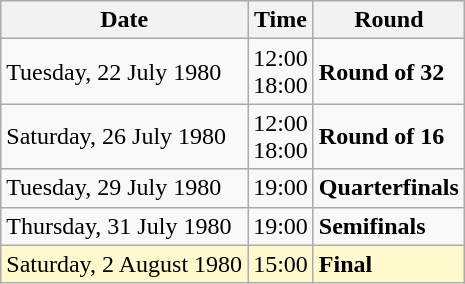<table class="wikitable">
<tr>
<th>Date</th>
<th>Time</th>
<th>Round</th>
</tr>
<tr>
<td>Tuesday, 22 July 1980</td>
<td>12:00<br>18:00</td>
<td><strong>Round of 32</strong></td>
</tr>
<tr>
<td>Saturday, 26 July 1980</td>
<td>12:00<br>18:00</td>
<td><strong>Round of 16</strong></td>
</tr>
<tr>
<td>Tuesday, 29 July 1980</td>
<td>19:00</td>
<td><strong>Quarterfinals</strong></td>
</tr>
<tr>
<td>Thursday, 31 July 1980</td>
<td>19:00</td>
<td><strong>Semifinals</strong></td>
</tr>
<tr>
<td style=background:lemonchiffon>Saturday, 2 August 1980</td>
<td style=background:lemonchiffon>15:00</td>
<td style=background:lemonchiffon><strong>Final</strong></td>
</tr>
</table>
